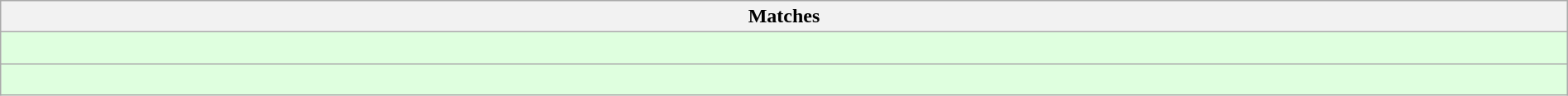<table class="wikitable collapsible collapsed" style="width:100%">
<tr>
<th>Matches</th>
</tr>
<tr style="background:#DFFFDF">
<td><br></td>
</tr>
<tr style="background:#DFFFDF">
<td><br></td>
</tr>
</table>
